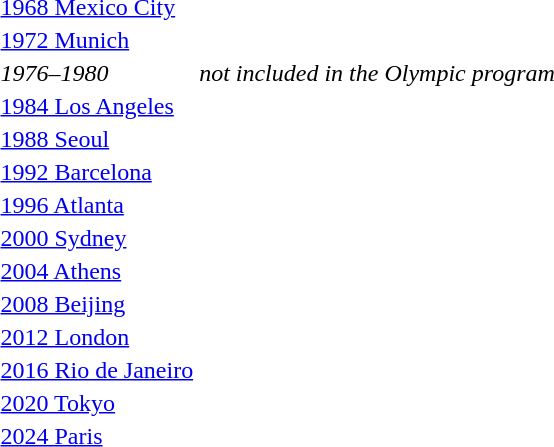<table>
<tr>
<td><a href='#'>1968 Mexico City</a><br></td>
<td></td>
<td></td>
<td></td>
</tr>
<tr>
<td><a href='#'>1972 Munich</a><br></td>
<td></td>
<td></td>
<td></td>
</tr>
<tr>
<td><em>1976–1980</em></td>
<td colspan=3 align=center><em>not included in the Olympic program</em></td>
</tr>
<tr>
<td><a href='#'>1984 Los Angeles</a><br></td>
<td></td>
<td></td>
<td></td>
</tr>
<tr>
<td><a href='#'>1988 Seoul</a><br></td>
<td></td>
<td></td>
<td></td>
</tr>
<tr>
<td><a href='#'>1992 Barcelona</a><br></td>
<td></td>
<td></td>
<td></td>
</tr>
<tr>
<td><a href='#'>1996 Atlanta</a><br></td>
<td></td>
<td></td>
<td></td>
</tr>
<tr>
<td><a href='#'>2000 Sydney</a><br></td>
<td></td>
<td></td>
<td></td>
</tr>
<tr>
<td><a href='#'>2004 Athens</a><br></td>
<td></td>
<td></td>
<td></td>
</tr>
<tr>
<td><a href='#'>2008 Beijing</a><br></td>
<td></td>
<td></td>
<td></td>
</tr>
<tr>
<td><a href='#'>2012 London</a><br></td>
<td></td>
<td></td>
<td></td>
</tr>
<tr>
<td><a href='#'>2016 Rio de Janeiro</a><br></td>
<td></td>
<td></td>
<td></td>
</tr>
<tr>
<td><a href='#'>2020 Tokyo</a><br></td>
<td></td>
<td></td>
<td></td>
</tr>
<tr>
<td><a href='#'>2024 Paris</a><br></td>
<td></td>
<td></td>
<td></td>
</tr>
<tr>
</tr>
</table>
